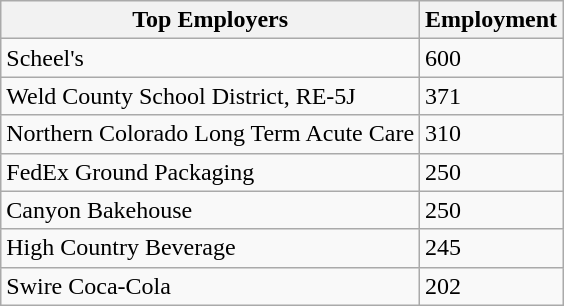<table class="wikitable">
<tr>
<th>Top Employers</th>
<th>Employment</th>
</tr>
<tr>
<td>Scheel's</td>
<td>600</td>
</tr>
<tr>
<td>Weld County School District, RE-5J</td>
<td>371</td>
</tr>
<tr>
<td>Northern Colorado Long Term Acute Care</td>
<td>310</td>
</tr>
<tr>
<td>FedEx Ground Packaging</td>
<td>250</td>
</tr>
<tr>
<td>Canyon Bakehouse</td>
<td>250</td>
</tr>
<tr>
<td>High Country Beverage</td>
<td>245</td>
</tr>
<tr>
<td>Swire Coca-Cola</td>
<td>202</td>
</tr>
</table>
